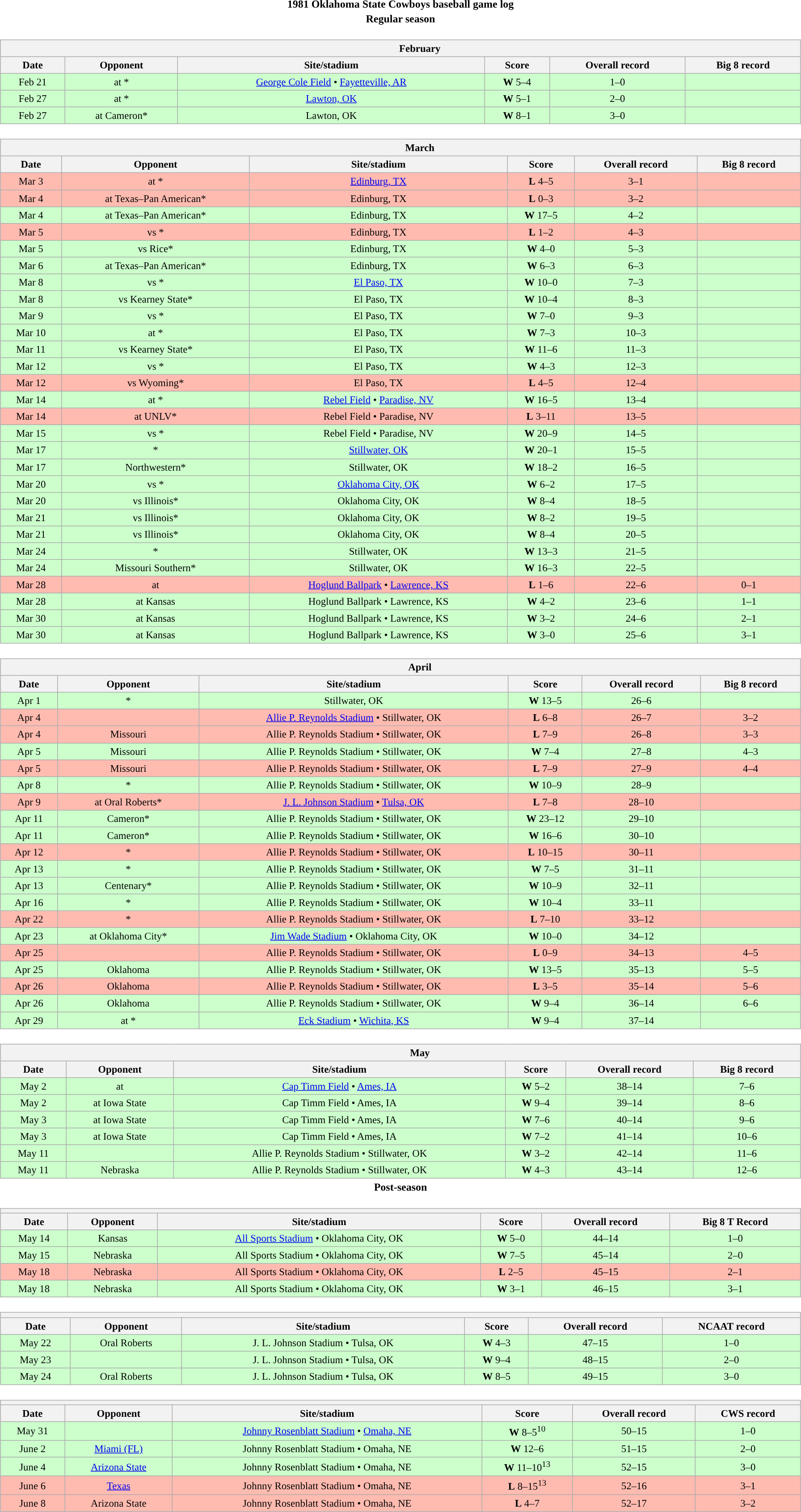<table class="toccolours" width=95% style="clear:both; margin:1.5em auto; text-align:center;">
<tr>
<th colspan=2>1981 Oklahoma State Cowboys baseball game log</th>
</tr>
<tr>
<th colspan=2>Regular season</th>
</tr>
<tr valign="top">
<td><br><table class="wikitable collapsible collapsed" style="margin:auto; width:100%; text-align:center; font-size:95%">
<tr>
<th colspan=12 style="padding-left:4em;">February</th>
</tr>
<tr>
<th>Date</th>
<th>Opponent</th>
<th>Site/stadium</th>
<th>Score</th>
<th>Overall record</th>
<th>Big 8 record</th>
</tr>
<tr bgcolor=ccffcc>
<td>Feb 21</td>
<td>at *</td>
<td><a href='#'>George Cole Field</a> • <a href='#'>Fayetteville, AR</a></td>
<td><strong>W</strong> 5–4</td>
<td>1–0</td>
<td></td>
</tr>
<tr bgcolor=ccffcc>
<td>Feb 27</td>
<td>at *</td>
<td><a href='#'>Lawton, OK</a></td>
<td><strong>W</strong> 5–1</td>
<td>2–0</td>
<td></td>
</tr>
<tr bgcolor=ccffcc>
<td>Feb 27</td>
<td>at Cameron*</td>
<td>Lawton, OK</td>
<td><strong>W</strong> 8–1</td>
<td>3–0</td>
<td></td>
</tr>
</table>
</td>
</tr>
<tr>
<td><br><table class="wikitable collapsible collapsed" style="margin:auto; width:100%; text-align:center; font-size:95%">
<tr>
<th colspan=12 style="padding-left:4em;">March</th>
</tr>
<tr>
<th>Date</th>
<th>Opponent</th>
<th>Site/stadium</th>
<th>Score</th>
<th>Overall record</th>
<th>Big 8 record</th>
</tr>
<tr bgcolor=ffbbb>
<td>Mar 3</td>
<td>at *</td>
<td><a href='#'>Edinburg, TX</a></td>
<td><strong>L</strong> 4–5</td>
<td>3–1</td>
<td></td>
</tr>
<tr bgcolor=ffbbb>
<td>Mar 4</td>
<td>at Texas–Pan American*</td>
<td>Edinburg, TX</td>
<td><strong>L</strong> 0–3</td>
<td>3–2</td>
<td></td>
</tr>
<tr bgcolor=ccffcc>
<td>Mar 4</td>
<td>at Texas–Pan American*</td>
<td>Edinburg, TX</td>
<td><strong>W</strong> 17–5</td>
<td>4–2</td>
<td></td>
</tr>
<tr bgcolor=ffbbb>
<td>Mar 5</td>
<td>vs *</td>
<td>Edinburg, TX</td>
<td><strong>L</strong> 1–2</td>
<td>4–3</td>
<td></td>
</tr>
<tr bgcolor=ccffcc>
<td>Mar 5</td>
<td>vs Rice*</td>
<td>Edinburg, TX</td>
<td><strong>W</strong> 4–0</td>
<td>5–3</td>
<td></td>
</tr>
<tr bgcolor=ccffcc>
<td>Mar 6</td>
<td>at Texas–Pan American*</td>
<td>Edinburg, TX</td>
<td><strong>W</strong> 6–3</td>
<td>6–3</td>
<td></td>
</tr>
<tr bgcolor=ccffcc>
<td>Mar 8</td>
<td>vs *</td>
<td><a href='#'>El Paso, TX</a></td>
<td><strong>W</strong> 10–0</td>
<td>7–3</td>
<td></td>
</tr>
<tr bgcolor=ccffcc>
<td>Mar 8</td>
<td>vs Kearney State*</td>
<td>El Paso, TX</td>
<td><strong>W</strong> 10–4</td>
<td>8–3</td>
<td></td>
</tr>
<tr bgcolor=ccffcc>
<td>Mar 9</td>
<td>vs *</td>
<td>El Paso, TX</td>
<td><strong>W</strong> 7–0</td>
<td>9–3</td>
<td></td>
</tr>
<tr bgcolor=ccffcc>
<td>Mar 10</td>
<td>at *</td>
<td>El Paso, TX</td>
<td><strong>W</strong> 7–3</td>
<td>10–3</td>
<td></td>
</tr>
<tr bgcolor=ccffcc>
<td>Mar 11</td>
<td>vs Kearney State*</td>
<td>El Paso, TX</td>
<td><strong>W</strong> 11–6</td>
<td>11–3</td>
<td></td>
</tr>
<tr bgcolor=ccffcc>
<td>Mar 12</td>
<td>vs *</td>
<td>El Paso, TX</td>
<td><strong>W</strong> 4–3</td>
<td>12–3</td>
<td></td>
</tr>
<tr bgcolor=ffbbb>
<td>Mar 12</td>
<td>vs Wyoming*</td>
<td>El Paso, TX</td>
<td><strong>L</strong> 4–5</td>
<td>12–4</td>
<td></td>
</tr>
<tr bgcolor=ccffcc>
<td>Mar 14</td>
<td>at *</td>
<td><a href='#'>Rebel Field</a> • <a href='#'>Paradise, NV</a></td>
<td><strong>W</strong> 16–5</td>
<td>13–4</td>
<td></td>
</tr>
<tr bgcolor=ffbbb>
<td>Mar 14</td>
<td>at UNLV*</td>
<td>Rebel Field • Paradise, NV</td>
<td><strong>L</strong> 3–11</td>
<td>13–5</td>
<td></td>
</tr>
<tr bgcolor=ccffcc>
<td>Mar 15</td>
<td>vs *</td>
<td>Rebel Field • Paradise, NV</td>
<td><strong>W</strong> 20–9</td>
<td>14–5</td>
<td></td>
</tr>
<tr bgcolor=ccffcc>
<td>Mar 17</td>
<td>*</td>
<td><a href='#'>Stillwater, OK</a></td>
<td><strong>W</strong> 20–1</td>
<td>15–5</td>
<td></td>
</tr>
<tr bgcolor=ccffcc>
<td>Mar 17</td>
<td>Northwestern*</td>
<td>Stillwater, OK</td>
<td><strong>W</strong> 18–2</td>
<td>16–5</td>
<td></td>
</tr>
<tr bgcolor=ccffcc>
<td>Mar 20</td>
<td>vs *</td>
<td><a href='#'>Oklahoma City, OK</a></td>
<td><strong>W</strong> 6–2</td>
<td>17–5</td>
<td></td>
</tr>
<tr bgcolor=ccffcc>
<td>Mar 20</td>
<td>vs Illinois*</td>
<td>Oklahoma City, OK</td>
<td><strong>W</strong> 8–4</td>
<td>18–5</td>
<td></td>
</tr>
<tr bgcolor=ccffcc>
<td>Mar 21</td>
<td>vs Illinois*</td>
<td>Oklahoma City, OK</td>
<td><strong>W</strong> 8–2</td>
<td>19–5</td>
<td></td>
</tr>
<tr bgcolor=ccffcc>
<td>Mar 21</td>
<td>vs Illinois*</td>
<td>Oklahoma City, OK</td>
<td><strong>W</strong> 8–4</td>
<td>20–5</td>
<td></td>
</tr>
<tr bgcolor=ccffcc>
<td>Mar 24</td>
<td>*</td>
<td>Stillwater, OK</td>
<td><strong>W</strong> 13–3</td>
<td>21–5</td>
<td></td>
</tr>
<tr bgcolor=ccffcc>
<td>Mar 24</td>
<td>Missouri Southern*</td>
<td>Stillwater, OK</td>
<td><strong>W</strong> 16–3</td>
<td>22–5</td>
<td></td>
</tr>
<tr bgcolor=ffbbb>
<td>Mar 28</td>
<td>at </td>
<td><a href='#'>Hoglund Ballpark</a> • <a href='#'>Lawrence, KS</a></td>
<td><strong>L</strong> 1–6</td>
<td>22–6</td>
<td>0–1</td>
</tr>
<tr bgcolor=ccffcc>
<td>Mar 28</td>
<td>at Kansas</td>
<td>Hoglund Ballpark • Lawrence, KS</td>
<td><strong>W</strong> 4–2</td>
<td>23–6</td>
<td>1–1</td>
</tr>
<tr bgcolor=ccffcc>
<td>Mar 30</td>
<td>at Kansas</td>
<td>Hoglund Ballpark • Lawrence, KS</td>
<td><strong>W</strong> 3–2</td>
<td>24–6</td>
<td>2–1</td>
</tr>
<tr bgcolor=ccffcc>
<td>Mar 30</td>
<td>at Kansas</td>
<td>Hoglund Ballpark • Lawrence, KS</td>
<td><strong>W</strong> 3–0</td>
<td>25–6</td>
<td>3–1</td>
</tr>
</table>
</td>
</tr>
<tr>
<td><br><table class="wikitable collapsible collapsed" style="margin:auto; width:100%; text-align:center; font-size:95%">
<tr>
<th colspan=12 style="padding-left:4em;">April</th>
</tr>
<tr>
<th>Date</th>
<th>Opponent</th>
<th>Site/stadium</th>
<th>Score</th>
<th>Overall record</th>
<th>Big 8 record</th>
</tr>
<tr bgcolor=ccffcc>
<td>Apr 1</td>
<td>*</td>
<td>Stillwater, OK</td>
<td><strong>W</strong> 13–5</td>
<td>26–6</td>
<td></td>
</tr>
<tr bgcolor=ffbbb>
<td>Apr 4</td>
<td></td>
<td><a href='#'>Allie P. Reynolds Stadium</a> • Stillwater, OK</td>
<td><strong>L</strong> 6–8</td>
<td>26–7</td>
<td>3–2</td>
</tr>
<tr bgcolor=ffbbb>
<td>Apr 4</td>
<td>Missouri</td>
<td>Allie P. Reynolds Stadium • Stillwater, OK</td>
<td><strong>L</strong> 7–9</td>
<td>26–8</td>
<td>3–3</td>
</tr>
<tr bgcolor=ccffcc>
<td>Apr 5</td>
<td>Missouri</td>
<td>Allie P. Reynolds Stadium • Stillwater, OK</td>
<td><strong>W</strong> 7–4</td>
<td>27–8</td>
<td>4–3</td>
</tr>
<tr bgcolor=ffbbb>
<td>Apr 5</td>
<td>Missouri</td>
<td>Allie P. Reynolds Stadium • Stillwater, OK</td>
<td><strong>L</strong> 7–9</td>
<td>27–9</td>
<td>4–4</td>
</tr>
<tr bgcolor=ccffcc>
<td>Apr 8</td>
<td>*</td>
<td>Allie P. Reynolds Stadium • Stillwater, OK</td>
<td><strong>W</strong> 10–9</td>
<td>28–9</td>
<td></td>
</tr>
<tr bgcolor=ffbbb>
<td>Apr 9</td>
<td>at Oral Roberts*</td>
<td><a href='#'>J. L. Johnson Stadium</a> • <a href='#'>Tulsa, OK</a></td>
<td><strong>L</strong> 7–8</td>
<td>28–10</td>
<td></td>
</tr>
<tr bgcolor=ccffcc>
<td>Apr 11</td>
<td>Cameron*</td>
<td>Allie P. Reynolds Stadium • Stillwater, OK</td>
<td><strong>W</strong> 23–12</td>
<td>29–10</td>
<td></td>
</tr>
<tr bgcolor=ccffcc>
<td>Apr 11</td>
<td>Cameron*</td>
<td>Allie P. Reynolds Stadium • Stillwater, OK</td>
<td><strong>W</strong> 16–6</td>
<td>30–10</td>
<td></td>
</tr>
<tr bgcolor=ffbbb>
<td>Apr 12</td>
<td>*</td>
<td>Allie P. Reynolds Stadium • Stillwater, OK</td>
<td><strong>L</strong> 10–15</td>
<td>30–11</td>
<td></td>
</tr>
<tr bgcolor=ccffcc>
<td>Apr 13</td>
<td>*</td>
<td>Allie P. Reynolds Stadium • Stillwater, OK</td>
<td><strong>W</strong> 7–5</td>
<td>31–11</td>
<td></td>
</tr>
<tr bgcolor=ccffcc>
<td>Apr 13</td>
<td>Centenary*</td>
<td>Allie P. Reynolds Stadium • Stillwater, OK</td>
<td><strong>W</strong> 10–9</td>
<td>32–11</td>
<td></td>
</tr>
<tr bgcolor=ccffcc>
<td>Apr 16</td>
<td>*</td>
<td>Allie P. Reynolds Stadium • Stillwater, OK</td>
<td><strong>W</strong> 10–4</td>
<td>33–11</td>
<td></td>
</tr>
<tr bgcolor=ffbbb>
<td>Apr 22</td>
<td>*</td>
<td>Allie P. Reynolds Stadium • Stillwater, OK</td>
<td><strong>L</strong> 7–10</td>
<td>33–12</td>
<td></td>
</tr>
<tr bgcolor=ccffcc>
<td>Apr 23</td>
<td>at Oklahoma City*</td>
<td><a href='#'>Jim Wade Stadium</a> • Oklahoma City, OK</td>
<td><strong>W</strong> 10–0</td>
<td>34–12</td>
<td></td>
</tr>
<tr bgcolor=ffbbb>
<td>Apr 25</td>
<td></td>
<td>Allie P. Reynolds Stadium • Stillwater, OK</td>
<td><strong>L</strong> 0–9</td>
<td>34–13</td>
<td>4–5</td>
</tr>
<tr bgcolor=ccffcc>
<td>Apr 25</td>
<td>Oklahoma</td>
<td>Allie P. Reynolds Stadium • Stillwater, OK</td>
<td><strong>W</strong> 13–5</td>
<td>35–13</td>
<td>5–5</td>
</tr>
<tr bgcolor=ffbbb>
<td>Apr 26</td>
<td>Oklahoma</td>
<td>Allie P. Reynolds Stadium • Stillwater, OK</td>
<td><strong>L</strong> 3–5</td>
<td>35–14</td>
<td>5–6</td>
</tr>
<tr bgcolor=ccffcc>
<td>Apr 26</td>
<td>Oklahoma</td>
<td>Allie P. Reynolds Stadium • Stillwater, OK</td>
<td><strong>W</strong> 9–4</td>
<td>36–14</td>
<td>6–6</td>
</tr>
<tr bgcolor=ccffcc>
<td>Apr 29</td>
<td>at *</td>
<td><a href='#'>Eck Stadium</a> • <a href='#'>Wichita, KS</a></td>
<td><strong>W</strong> 9–4</td>
<td>37–14</td>
<td></td>
</tr>
</table>
</td>
</tr>
<tr>
<td><br><table class="wikitable collapsible collapsed" style="margin:auto; width:100%; text-align:center; font-size:95%">
<tr>
<th colspan=12 style="padding-left:4em;">May</th>
</tr>
<tr>
<th>Date</th>
<th>Opponent</th>
<th>Site/stadium</th>
<th>Score</th>
<th>Overall record</th>
<th>Big 8 record</th>
</tr>
<tr bgcolor=ccffcc>
<td>May 2</td>
<td>at </td>
<td><a href='#'>Cap Timm Field</a> • <a href='#'>Ames, IA</a></td>
<td><strong>W</strong> 5–2</td>
<td>38–14</td>
<td>7–6</td>
</tr>
<tr bgcolor=ccffcc>
<td>May 2</td>
<td>at Iowa State</td>
<td>Cap Timm Field • Ames, IA</td>
<td><strong>W</strong> 9–4</td>
<td>39–14</td>
<td>8–6</td>
</tr>
<tr bgcolor=ccffcc>
<td>May 3</td>
<td>at Iowa State</td>
<td>Cap Timm Field • Ames, IA</td>
<td><strong>W</strong> 7–6</td>
<td>40–14</td>
<td>9–6</td>
</tr>
<tr bgcolor=ccffcc>
<td>May 3</td>
<td>at Iowa State</td>
<td>Cap Timm Field • Ames, IA</td>
<td><strong>W</strong> 7–2</td>
<td>41–14</td>
<td>10–6</td>
</tr>
<tr bgcolor=ccffcc>
<td>May 11</td>
<td></td>
<td>Allie P. Reynolds Stadium • Stillwater, OK</td>
<td><strong>W</strong> 3–2</td>
<td>42–14</td>
<td>11–6</td>
</tr>
<tr bgcolor=ccffcc>
<td>May 11</td>
<td>Nebraska</td>
<td>Allie P. Reynolds Stadium • Stillwater, OK</td>
<td><strong>W</strong> 4–3</td>
<td>43–14</td>
<td>12–6</td>
</tr>
</table>
</td>
</tr>
<tr>
<th colspan=2>Post-season</th>
</tr>
<tr>
<td><br><table class="wikitable collapsible collapsed" style="margin:auto; width:100%; text-align:center; font-size:95%">
<tr>
<th colspan=12 style="padding-left:4em;"></th>
</tr>
<tr>
<th>Date</th>
<th>Opponent</th>
<th>Site/stadium</th>
<th>Score</th>
<th>Overall record</th>
<th>Big 8 T Record</th>
</tr>
<tr bgcolor=ccffcc>
<td>May 14</td>
<td>Kansas</td>
<td><a href='#'>All Sports Stadium</a> • Oklahoma City, OK</td>
<td><strong>W</strong> 5–0</td>
<td>44–14</td>
<td>1–0</td>
</tr>
<tr bgcolor=ccffcc>
<td>May 15</td>
<td>Nebraska</td>
<td>All Sports Stadium • Oklahoma City, OK</td>
<td><strong>W</strong> 7–5</td>
<td>45–14</td>
<td>2–0</td>
</tr>
<tr bgcolor=ffbbb>
<td>May 18</td>
<td>Nebraska</td>
<td>All Sports Stadium • Oklahoma City, OK</td>
<td><strong>L</strong> 2–5</td>
<td>45–15</td>
<td>2–1</td>
</tr>
<tr bgcolor=ccffcc>
<td>May 18</td>
<td>Nebraska</td>
<td>All Sports Stadium • Oklahoma City, OK</td>
<td><strong>W</strong> 3–1</td>
<td>46–15</td>
<td>3–1</td>
</tr>
</table>
</td>
</tr>
<tr>
<td><br><table class="wikitable collapsible collapsed" style="margin:auto; width:100%; text-align:center; font-size:95%">
<tr>
<th colspan=12 style="padding-left:4em;"></th>
</tr>
<tr>
<th>Date</th>
<th>Opponent</th>
<th>Site/stadium</th>
<th>Score</th>
<th>Overall record</th>
<th>NCAAT record</th>
</tr>
<tr bgcolor=ccffcc>
<td>May 22</td>
<td>Oral Roberts</td>
<td>J. L. Johnson Stadium • Tulsa, OK</td>
<td><strong>W</strong> 4–3</td>
<td>47–15</td>
<td>1–0</td>
</tr>
<tr bgcolor=ccffcc>
<td>May 23</td>
<td></td>
<td>J. L. Johnson Stadium • Tulsa, OK</td>
<td><strong>W</strong> 9–4</td>
<td>48–15</td>
<td>2–0</td>
</tr>
<tr bgcolor=ccffcc>
<td>May 24</td>
<td>Oral Roberts</td>
<td>J. L. Johnson Stadium • Tulsa, OK</td>
<td><strong>W</strong> 8–5</td>
<td>49–15</td>
<td>3–0</td>
</tr>
</table>
</td>
</tr>
<tr>
<td><br><table class="wikitable collapsible collapsed" style="margin:auto; width:100%; text-align:center; font-size:95%">
<tr>
<th colspan=12 style="padding-left:4em;"></th>
</tr>
<tr>
<th>Date</th>
<th>Opponent</th>
<th>Site/stadium</th>
<th>Score</th>
<th>Overall record</th>
<th>CWS record</th>
</tr>
<tr bgcolor=ccffcc>
<td>May 31</td>
<td></td>
<td><a href='#'>Johnny Rosenblatt Stadium</a> • <a href='#'>Omaha, NE</a></td>
<td><strong>W</strong> 8–5<sup>10</sup></td>
<td>50–15</td>
<td>1–0</td>
</tr>
<tr bgcolor=ccffcc>
<td>June 2</td>
<td><a href='#'>Miami (FL)</a></td>
<td>Johnny Rosenblatt Stadium • Omaha, NE</td>
<td><strong>W</strong> 12–6</td>
<td>51–15</td>
<td>2–0</td>
</tr>
<tr bgcolor=ccffcc>
<td>June 4</td>
<td><a href='#'>Arizona State</a></td>
<td>Johnny Rosenblatt Stadium • Omaha, NE</td>
<td><strong>W</strong> 11–10<sup>13</sup></td>
<td>52–15</td>
<td>3–0</td>
</tr>
<tr bgcolor=ffbbb>
<td>June 6</td>
<td><a href='#'>Texas</a></td>
<td>Johnny Rosenblatt Stadium • Omaha, NE</td>
<td><strong>L</strong> 8–15<sup>13</sup></td>
<td>52–16</td>
<td>3–1</td>
</tr>
<tr bgcolor=ffbbb>
<td>June 8</td>
<td>Arizona State</td>
<td>Johnny Rosenblatt Stadium • Omaha, NE</td>
<td><strong>L</strong> 4–7</td>
<td>52–17</td>
<td>3–2</td>
</tr>
</table>
</td>
</tr>
</table>
